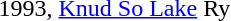<table>
<tr>
<td><br> 1993, <a href='#'>Knud So Lake</a> Ry</td>
<td></td>
<td></td>
<td></td>
</tr>
<tr>
</tr>
</table>
